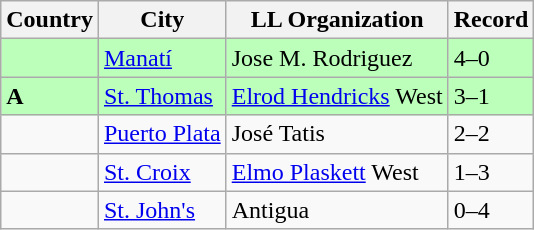<table class="wikitable">
<tr>
<th>Country</th>
<th>City</th>
<th>LL Organization</th>
<th>Record</th>
</tr>
<tr bgcolor=#bbffbb>
<td><strong></strong></td>
<td><a href='#'>Manatí</a></td>
<td>Jose M. Rodriguez</td>
<td>4–0</td>
</tr>
<tr bgcolor=#bbffbb>
<td><strong> A</strong></td>
<td><a href='#'>St. Thomas</a></td>
<td><a href='#'>Elrod Hendricks</a> West</td>
<td>3–1</td>
</tr>
<tr>
<td><strong></strong></td>
<td><a href='#'>Puerto Plata</a></td>
<td>José Tatis</td>
<td>2–2</td>
</tr>
<tr>
<td><strong></strong></td>
<td><a href='#'>St. Croix</a></td>
<td><a href='#'>Elmo Plaskett</a> West</td>
<td>1–3</td>
</tr>
<tr>
<td><strong></strong></td>
<td><a href='#'>St. John's</a></td>
<td>Antigua</td>
<td>0–4</td>
</tr>
</table>
